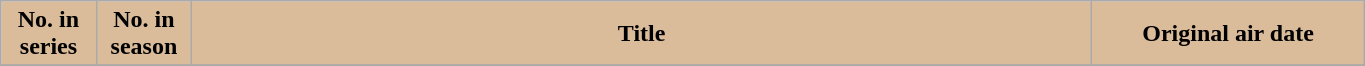<table class="wikitable plainrowheaders" style="width:72%;">
<tr>
<th scope="col" style="background-color: #dabc9b; color: #000000;" width=7%>No. in<br>series</th>
<th scope="col" style="background-color: #dabc9b; color: #000000;" width=7%>No. in<br>season</th>
<th scope="col" style="background-color: #dabc9b; color: #000000;">Title</th>
<th scope="col" style="background-color: #dabc9b; color: #000000;" width=20%>Original air date</th>
</tr>
<tr>
</tr>
</table>
